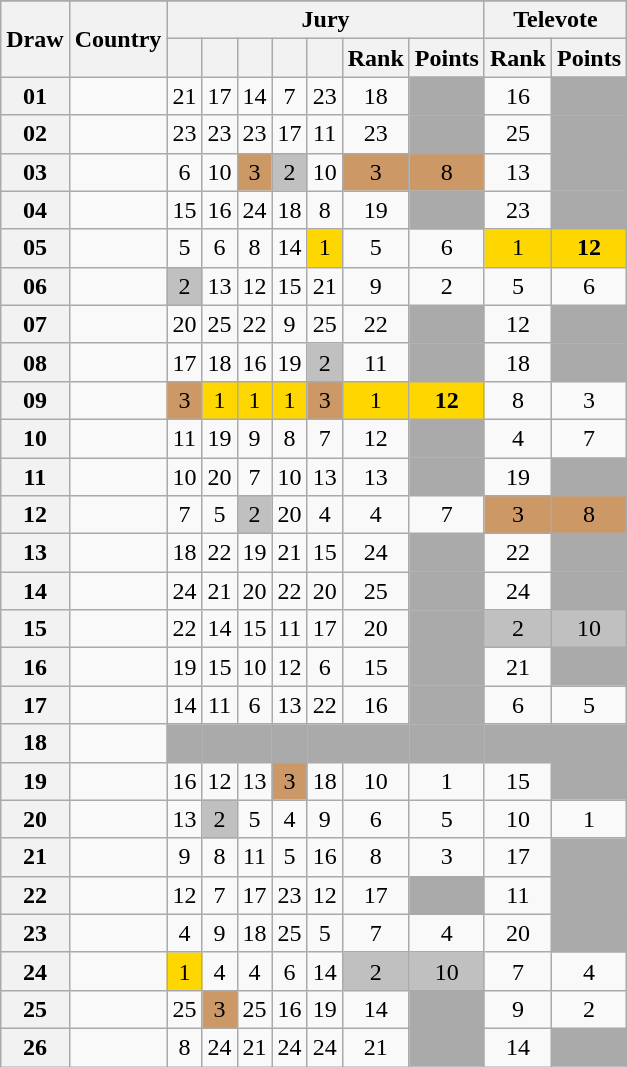<table class="sortable wikitable collapsible plainrowheaders" style="text-align:center;">
<tr>
</tr>
<tr>
<th scope="col" rowspan="2">Draw</th>
<th scope="col" rowspan="2">Country</th>
<th scope="col" colspan="7">Jury</th>
<th scope="col" colspan="2">Televote</th>
</tr>
<tr>
<th scope="col"><small></small></th>
<th scope="col"><small></small></th>
<th scope="col"><small></small></th>
<th scope="col"><small></small></th>
<th scope="col"><small></small></th>
<th scope="col">Rank</th>
<th scope="col">Points</th>
<th scope="col">Rank</th>
<th scope="col">Points</th>
</tr>
<tr>
<th scope="row" style="text-align:center;">01</th>
<td style="text-align:left;"></td>
<td>21</td>
<td>17</td>
<td>14</td>
<td>7</td>
<td>23</td>
<td>18</td>
<td style="background:#AAAAAA;"></td>
<td>16</td>
<td style="background:#AAAAAA;"></td>
</tr>
<tr>
<th scope="row" style="text-align:center;">02</th>
<td style="text-align:left;"></td>
<td>23</td>
<td>23</td>
<td>23</td>
<td>17</td>
<td>11</td>
<td>23</td>
<td style="background:#AAAAAA;"></td>
<td>25</td>
<td style="background:#AAAAAA;"></td>
</tr>
<tr>
<th scope="row" style="text-align:center;">03</th>
<td style="text-align:left;"></td>
<td>6</td>
<td>10</td>
<td style="background:#CC9966;">3</td>
<td style="background:silver;">2</td>
<td>10</td>
<td style="background:#CC9966;">3</td>
<td style="background:#CC9966;">8</td>
<td>13</td>
<td style="background:#AAAAAA;"></td>
</tr>
<tr>
<th scope="row" style="text-align:center;">04</th>
<td style="text-align:left;"></td>
<td>15</td>
<td>16</td>
<td>24</td>
<td>18</td>
<td>8</td>
<td>19</td>
<td style="background:#AAAAAA;"></td>
<td>23</td>
<td style="background:#AAAAAA;"></td>
</tr>
<tr>
<th scope="row" style="text-align:center;">05</th>
<td style="text-align:left;"></td>
<td>5</td>
<td>6</td>
<td>8</td>
<td>14</td>
<td style="background:gold;">1</td>
<td>5</td>
<td>6</td>
<td style="background:gold;">1</td>
<td style="background:gold;"><strong>12</strong></td>
</tr>
<tr>
<th scope="row" style="text-align:center;">06</th>
<td style="text-align:left;"></td>
<td style="background:silver;">2</td>
<td>13</td>
<td>12</td>
<td>15</td>
<td>21</td>
<td>9</td>
<td>2</td>
<td>5</td>
<td>6</td>
</tr>
<tr>
<th scope="row" style="text-align:center;">07</th>
<td style="text-align:left;"></td>
<td>20</td>
<td>25</td>
<td>22</td>
<td>9</td>
<td>25</td>
<td>22</td>
<td style="background:#AAAAAA;"></td>
<td>12</td>
<td style="background:#AAAAAA;"></td>
</tr>
<tr>
<th scope="row" style="text-align:center;">08</th>
<td style="text-align:left;"></td>
<td>17</td>
<td>18</td>
<td>16</td>
<td>19</td>
<td style="background:silver;">2</td>
<td>11</td>
<td style="background:#AAAAAA;"></td>
<td>18</td>
<td style="background:#AAAAAA;"></td>
</tr>
<tr>
<th scope="row" style="text-align:center;">09</th>
<td style="text-align:left;"></td>
<td style="background:#CC9966;">3</td>
<td style="background:gold;">1</td>
<td style="background:gold;">1</td>
<td style="background:gold;">1</td>
<td style="background:#CC9966;">3</td>
<td style="background:gold;">1</td>
<td style="background:gold;"><strong>12</strong></td>
<td>8</td>
<td>3</td>
</tr>
<tr>
<th scope="row" style="text-align:center;">10</th>
<td style="text-align:left;"></td>
<td>11</td>
<td>19</td>
<td>9</td>
<td>8</td>
<td>7</td>
<td>12</td>
<td style="background:#AAAAAA;"></td>
<td>4</td>
<td>7</td>
</tr>
<tr>
<th scope="row" style="text-align:center;">11</th>
<td style="text-align:left;"></td>
<td>10</td>
<td>20</td>
<td>7</td>
<td>10</td>
<td>13</td>
<td>13</td>
<td style="background:#AAAAAA;"></td>
<td>19</td>
<td style="background:#AAAAAA;"></td>
</tr>
<tr>
<th scope="row" style="text-align:center;">12</th>
<td style="text-align:left;"></td>
<td>7</td>
<td>5</td>
<td style="background:silver;">2</td>
<td>20</td>
<td>4</td>
<td>4</td>
<td>7</td>
<td style="background:#CC9966;">3</td>
<td style="background:#CC9966;">8</td>
</tr>
<tr>
<th scope="row" style="text-align:center;">13</th>
<td style="text-align:left;"></td>
<td>18</td>
<td>22</td>
<td>19</td>
<td>21</td>
<td>15</td>
<td>24</td>
<td style="background:#AAAAAA;"></td>
<td>22</td>
<td style="background:#AAAAAA;"></td>
</tr>
<tr>
<th scope="row" style="text-align:center;">14</th>
<td style="text-align:left;"></td>
<td>24</td>
<td>21</td>
<td>20</td>
<td>22</td>
<td>20</td>
<td>25</td>
<td style="background:#AAAAAA;"></td>
<td>24</td>
<td style="background:#AAAAAA;"></td>
</tr>
<tr>
<th scope="row" style="text-align:center;">15</th>
<td style="text-align:left;"></td>
<td>22</td>
<td>14</td>
<td>15</td>
<td>11</td>
<td>17</td>
<td>20</td>
<td style="background:#AAAAAA;"></td>
<td style="background:silver;">2</td>
<td style="background:silver;">10</td>
</tr>
<tr>
<th scope="row" style="text-align:center;">16</th>
<td style="text-align:left;"></td>
<td>19</td>
<td>15</td>
<td>10</td>
<td>12</td>
<td>6</td>
<td>15</td>
<td style="background:#AAAAAA;"></td>
<td>21</td>
<td style="background:#AAAAAA;"></td>
</tr>
<tr>
<th scope="row" style="text-align:center;">17</th>
<td style="text-align:left;"></td>
<td>14</td>
<td>11</td>
<td>6</td>
<td>13</td>
<td>22</td>
<td>16</td>
<td style="background:#AAAAAA;"></td>
<td>6</td>
<td>5</td>
</tr>
<tr class="sortbottom">
<th scope="row" style="text-align:center;">18</th>
<td style="text-align:left;"></td>
<td style="background:#AAAAAA;"></td>
<td style="background:#AAAAAA;"></td>
<td style="background:#AAAAAA;"></td>
<td style="background:#AAAAAA;"></td>
<td style="background:#AAAAAA;"></td>
<td style="background:#AAAAAA;"></td>
<td style="background:#AAAAAA;"></td>
<td style="background:#AAAAAA;"></td>
<td style="background:#AAAAAA;"></td>
</tr>
<tr>
<th scope="row" style="text-align:center;">19</th>
<td style="text-align:left;"></td>
<td>16</td>
<td>12</td>
<td>13</td>
<td style="background:#CC9966;">3</td>
<td>18</td>
<td>10</td>
<td>1</td>
<td>15</td>
<td style="background:#AAAAAA;"></td>
</tr>
<tr>
<th scope="row" style="text-align:center;">20</th>
<td style="text-align:left;"></td>
<td>13</td>
<td style="background:silver;">2</td>
<td>5</td>
<td>4</td>
<td>9</td>
<td>6</td>
<td>5</td>
<td>10</td>
<td>1</td>
</tr>
<tr>
<th scope="row" style="text-align:center;">21</th>
<td style="text-align:left;"></td>
<td>9</td>
<td>8</td>
<td>11</td>
<td>5</td>
<td>16</td>
<td>8</td>
<td>3</td>
<td>17</td>
<td style="background:#AAAAAA;"></td>
</tr>
<tr>
<th scope="row" style="text-align:center;">22</th>
<td style="text-align:left;"></td>
<td>12</td>
<td>7</td>
<td>17</td>
<td>23</td>
<td>12</td>
<td>17</td>
<td style="background:#AAAAAA;"></td>
<td>11</td>
<td style="background:#AAAAAA;"></td>
</tr>
<tr>
<th scope="row" style="text-align:center;">23</th>
<td style="text-align:left;"></td>
<td>4</td>
<td>9</td>
<td>18</td>
<td>25</td>
<td>5</td>
<td>7</td>
<td>4</td>
<td>20</td>
<td style="background:#AAAAAA;"></td>
</tr>
<tr>
<th scope="row" style="text-align:center;">24</th>
<td style="text-align:left;"></td>
<td style="background:gold;">1</td>
<td>4</td>
<td>4</td>
<td>6</td>
<td>14</td>
<td style="background:silver;">2</td>
<td style="background:silver;">10</td>
<td>7</td>
<td>4</td>
</tr>
<tr>
<th scope="row" style="text-align:center;">25</th>
<td style="text-align:left;"></td>
<td>25</td>
<td style="background:#CC9966;">3</td>
<td>25</td>
<td>16</td>
<td>19</td>
<td>14</td>
<td style="background:#AAAAAA;"></td>
<td>9</td>
<td>2</td>
</tr>
<tr>
<th scope="row" style="text-align:center;">26</th>
<td style="text-align:left;"></td>
<td>8</td>
<td>24</td>
<td>21</td>
<td>24</td>
<td>24</td>
<td>21</td>
<td style="background:#AAAAAA;"></td>
<td>14</td>
<td style="background:#AAAAAA;"></td>
</tr>
</table>
